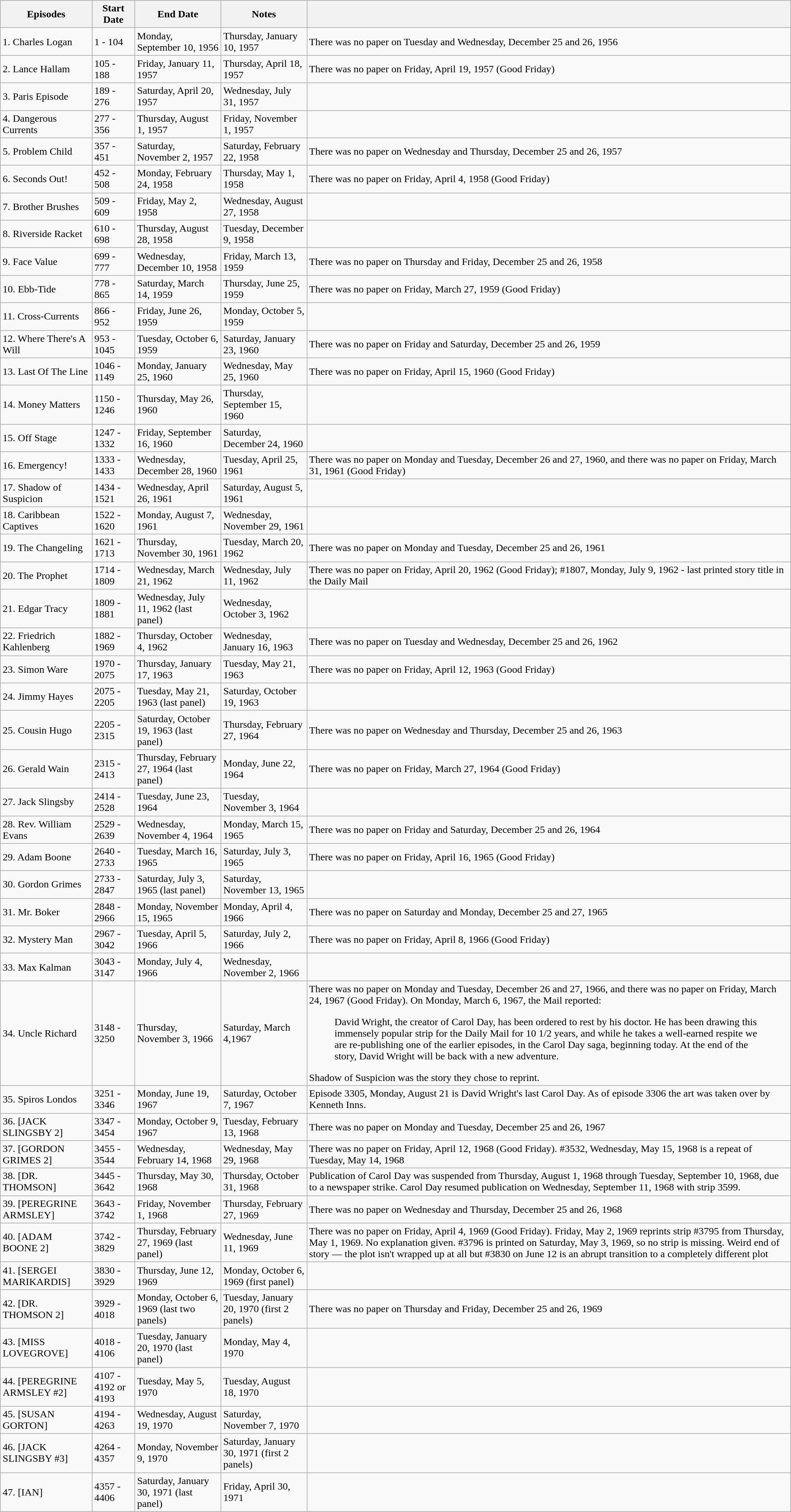<table class="wikitable">
<tr>
<th>Episodes</th>
<th>Start Date</th>
<th>End Date</th>
<th>Notes</th>
<th></th>
</tr>
<tr>
<td>1. Charles Logan</td>
<td>1 - 104</td>
<td>Monday, September 10, 1956</td>
<td>Thursday, January 10, 1957</td>
<td>There was no paper on Tuesday and Wednesday, December 25 and 26, 1956</td>
</tr>
<tr>
<td>2. Lance Hallam</td>
<td>105 - 188</td>
<td>Friday, January 11, 1957</td>
<td>Thursday, April 18, 1957</td>
<td>There was no paper on Friday, April 19, 1957 (Good Friday)</td>
</tr>
<tr>
<td>3. Paris Episode</td>
<td>189 - 276</td>
<td>Saturday, April 20, 1957</td>
<td>Wednesday, July 31, 1957</td>
<td></td>
</tr>
<tr>
<td>4. Dangerous Currents</td>
<td>277 - 356</td>
<td>Thursday, August 1, 1957</td>
<td>Friday, November 1, 1957</td>
<td></td>
</tr>
<tr>
<td>5. Problem Child</td>
<td>357 - 451</td>
<td>Saturday, November 2, 1957</td>
<td>Saturday, February 22, 1958</td>
<td>There was no paper on Wednesday and Thursday, December 25 and 26, 1957</td>
</tr>
<tr>
<td>6. Seconds Out!</td>
<td>452 - 508</td>
<td>Monday, February 24, 1958</td>
<td>Thursday, May 1, 1958</td>
<td>There was no paper on Friday, April 4, 1958 (Good Friday)</td>
</tr>
<tr>
<td>7. Brother Brushes</td>
<td>509 - 609</td>
<td>Friday, May 2, 1958</td>
<td>Wednesday, August 27, 1958</td>
<td></td>
</tr>
<tr>
<td>8. Riverside Racket</td>
<td>610 - 698</td>
<td>Thursday, August 28, 1958</td>
<td>Tuesday, December 9, 1958</td>
<td></td>
</tr>
<tr>
<td>9. Face Value</td>
<td>699 - 777</td>
<td>Wednesday, December 10, 1958</td>
<td>Friday, March 13, 1959</td>
<td>There was no paper on Thursday and Friday, December 25 and 26, 1958</td>
</tr>
<tr>
<td>10. Ebb-Tide</td>
<td>778 - 865</td>
<td>Saturday, March 14, 1959</td>
<td>Thursday, June 25, 1959</td>
<td>There was no paper on Friday, March 27, 1959 (Good Friday)</td>
</tr>
<tr>
<td>11. Cross-Currents</td>
<td>866 - 952</td>
<td>Friday, June 26, 1959</td>
<td>Monday, October 5, 1959</td>
<td></td>
</tr>
<tr>
<td>12. Where There's A Will</td>
<td>953 - 1045</td>
<td>Tuesday, October 6, 1959</td>
<td>Saturday, January 23, 1960</td>
<td>There was no paper on Friday and Saturday, December 25 and 26, 1959</td>
</tr>
<tr>
<td>13. Last Of The Line</td>
<td>1046 - 1149</td>
<td>Monday, January 25, 1960</td>
<td>Wednesday, May 25, 1960</td>
<td>There was no paper on Friday, April 15, 1960 (Good Friday)</td>
</tr>
<tr>
<td>14. Money Matters</td>
<td>1150 - 1246</td>
<td>Thursday, May 26, 1960</td>
<td>Thursday, September 15, 1960</td>
<td></td>
</tr>
<tr>
<td>15. Off Stage</td>
<td>1247 - 1332</td>
<td>Friday, September 16, 1960</td>
<td>Saturday, December 24, 1960</td>
<td></td>
</tr>
<tr>
<td>16. Emergency!</td>
<td>1333 - 1433</td>
<td>Wednesday, December 28, 1960</td>
<td>Tuesday, April 25, 1961</td>
<td>There was no paper on Monday and Tuesday, December 26 and 27, 1960, and there was no paper on Friday, March 31, 1961 (Good Friday)</td>
</tr>
<tr>
<td>17. Shadow of Suspicion</td>
<td>1434 - 1521</td>
<td>Wednesday, April 26, 1961</td>
<td>Saturday, August 5, 1961</td>
<td></td>
</tr>
<tr>
<td>18. Caribbean Captives</td>
<td>1522 - 1620</td>
<td>Monday, August 7, 1961</td>
<td>Wednesday, November 29, 1961</td>
<td></td>
</tr>
<tr>
<td>19. The Changeling</td>
<td>1621 - 1713</td>
<td>Thursday, November 30, 1961</td>
<td>Tuesday, March 20, 1962</td>
<td>There was no paper on Monday and Tuesday, December 25 and 26, 1961</td>
</tr>
<tr>
<td>20. The Prophet</td>
<td>1714 - 1809</td>
<td>Wednesday, March 21, 1962</td>
<td>Wednesday, July 11, 1962</td>
<td>There was no paper on Friday, April 20, 1962 (Good Friday); #1807, Monday, July 9, 1962 - last printed story title in the Daily Mail</td>
</tr>
<tr>
<td>21. Edgar Tracy</td>
<td>1809 - 1881</td>
<td>Wednesday, July 11, 1962 (last panel)</td>
<td>Wednesday, October 3, 1962</td>
<td></td>
</tr>
<tr>
<td>22. Friedrich Kahlenberg</td>
<td>1882 - 1969</td>
<td>Thursday, October 4, 1962</td>
<td>Wednesday, January 16, 1963</td>
<td>There was no paper on Tuesday and Wednesday, December 25 and 26, 1962</td>
</tr>
<tr>
<td>23. Simon Ware</td>
<td>1970 - 2075</td>
<td>Thursday, January 17, 1963</td>
<td>Tuesday, May 21, 1963</td>
<td>There was no paper on Friday, April 12, 1963 (Good Friday)</td>
</tr>
<tr>
<td>24. Jimmy Hayes</td>
<td>2075 - 2205</td>
<td>Tuesday, May 21, 1963 (last panel)</td>
<td>Saturday, October 19, 1963</td>
<td></td>
</tr>
<tr>
<td>25. Cousin Hugo</td>
<td>2205 - 2315</td>
<td>Saturday, October 19, 1963 (last panel)</td>
<td>Thursday, February 27, 1964</td>
<td>There was no paper on Wednesday and Thursday, December 25 and 26, 1963</td>
</tr>
<tr>
<td>26. Gerald Wain</td>
<td>2315 - 2413</td>
<td>Thursday, February 27, 1964 (last panel)</td>
<td>Monday, June 22, 1964</td>
<td>There was no paper on Friday, March 27, 1964 (Good Friday)</td>
</tr>
<tr>
<td>27. Jack Slingsby</td>
<td>2414 - 2528</td>
<td>Tuesday, June 23, 1964</td>
<td>Tuesday, November 3, 1964</td>
<td></td>
</tr>
<tr>
<td>28. Rev. William Evans</td>
<td>2529 - 2639</td>
<td>Wednesday, November 4, 1964</td>
<td>Monday, March 15, 1965</td>
<td>There was no paper on Friday and Saturday, December 25 and 26, 1964</td>
</tr>
<tr>
<td>29. Adam Boone</td>
<td>2640 - 2733</td>
<td>Tuesday, March 16, 1965</td>
<td>Saturday, July 3, 1965</td>
<td>There was no paper on Friday, April 16, 1965 (Good Friday)</td>
</tr>
<tr>
<td>30. Gordon Grimes</td>
<td>2733 - 2847</td>
<td>Saturday, July 3, 1965 (last panel)</td>
<td>Saturday, November 13, 1965</td>
<td></td>
</tr>
<tr>
<td>31. Mr. Boker</td>
<td>2848 - 2966</td>
<td>Monday, November 15, 1965</td>
<td>Monday, April 4, 1966</td>
<td>There was no paper on Saturday and Monday, December 25 and 27, 1965</td>
</tr>
<tr>
<td>32. Mystery Man</td>
<td>2967 - 3042</td>
<td>Tuesday, April 5, 1966</td>
<td>Saturday, July 2, 1966</td>
<td>There was no paper on Friday, April 8, 1966 (Good Friday)</td>
</tr>
<tr>
<td>33. Max Kalman</td>
<td>3043 - 3147</td>
<td>Monday, July 4, 1966</td>
<td>Wednesday, November 2, 1966</td>
<td></td>
</tr>
<tr>
<td>34. Uncle Richard</td>
<td>3148 - 3250</td>
<td>Thursday, November 3, 1966</td>
<td>Saturday, March 4,1967</td>
<td>There was no paper on Monday and Tuesday, December 26 and 27, 1966, and there was no paper on Friday, March 24, 1967 (Good Friday). On Monday, March 6, 1967, the Mail reported:<blockquote>David Wright, the creator of Carol Day, has been ordered to rest by his doctor. He has been drawing this immensely popular strip for the Daily Mail for 10 1/2 years, and while he takes a well-earned respite we are re-publishing one of the earlier episodes, in the Carol Day saga, beginning today. At the end of the story, David Wright will be back with a new adventure.</blockquote>Shadow of Suspicion was the story they chose to reprint.</td>
</tr>
<tr>
<td>35. Spiros Londos</td>
<td>3251 - 3346</td>
<td>Monday, June 19, 1967</td>
<td>Saturday, October 7, 1967</td>
<td>Episode 3305, Monday, August 21 is David Wright's last Carol Day. As of episode 3306 the art was taken over by Kenneth Inns.</td>
</tr>
<tr>
<td>36. [JACK SLINGSBY 2]</td>
<td>3347 - 3454</td>
<td>Monday, October 9, 1967</td>
<td>Tuesday, February 13, 1968</td>
<td>There was no paper on Monday and Tuesday, December 25 and 26, 1967</td>
</tr>
<tr>
<td>37. [GORDON GRIMES 2]</td>
<td>3455 - 3544</td>
<td>Wednesday, February 14, 1968</td>
<td>Wednesday, May 29, 1968</td>
<td>There was no paper on Friday, April 12, 1968 (Good Friday). #3532, Wednesday, May 15, 1968 is a repeat of Tuesday, May 14, 1968</td>
</tr>
<tr>
<td>38. [DR. THOMSON]</td>
<td>3445 - 3642</td>
<td>Thursday, May 30, 1968</td>
<td>Thursday, October 31, 1968</td>
<td>Publication of Carol Day was suspended from Thursday, August 1, 1968 through Tuesday, September 10, 1968, due to a newspaper strike. Carol Day resumed publication on Wednesday, September 11, 1968 with strip 3599.</td>
</tr>
<tr>
<td>39. [PEREGRINE ARMSLEY]</td>
<td>3643 - 3742</td>
<td>Friday, November 1, 1968</td>
<td>Thursday, February 27, 1969</td>
<td>There was no paper on Wednesday and Thursday, December 25 and 26, 1968</td>
</tr>
<tr>
<td>40. [ADAM BOONE 2]</td>
<td>3742 - 3829</td>
<td>Thursday, February 27, 1969 (last panel)</td>
<td>Wednesday, June 11, 1969</td>
<td>There was no paper on Friday, April 4, 1969 (Good Friday). Friday, May 2, 1969 reprints strip #3795 from Thursday, May 1, 1969. No explanation given. #3796 is printed on Saturday, May 3, 1969, so no strip is missing. Weird end of story — the plot isn't wrapped up at all but #3830 on June 12 is an abrupt transition to a completely different plot</td>
</tr>
<tr>
<td>41. [SERGEI MARIKARDIS]</td>
<td>3830 - 3929</td>
<td>Thursday, June 12, 1969</td>
<td>Monday, October 6, 1969 (first panel)</td>
<td></td>
</tr>
<tr>
<td>42. [DR. THOMSON 2]</td>
<td>3929 - 4018</td>
<td>Monday, October 6, 1969 (last two panels)</td>
<td>Tuesday, January 20, 1970 (first 2 panels)</td>
<td>There was no paper on Thursday and Friday, December 25 and 26, 1969</td>
</tr>
<tr>
<td>43. [MISS LOVEGROVE]</td>
<td>4018 - 4106</td>
<td>Tuesday, January 20, 1970 (last panel)</td>
<td>Monday, May 4, 1970</td>
<td></td>
</tr>
<tr>
<td>44. [PEREGRINE ARMSLEY #2]</td>
<td>4107 - 4192 or 4193</td>
<td>Tuesday, May 5, 1970</td>
<td>Tuesday, August 18, 1970</td>
<td></td>
</tr>
<tr>
<td>45. [SUSAN GORTON]</td>
<td>4194 - 4263</td>
<td>Wednesday, August 19, 1970</td>
<td>Saturday, November 7, 1970</td>
<td></td>
</tr>
<tr>
<td>46. [JACK SLINGSBY #3]</td>
<td>4264 - 4357</td>
<td>Monday, November 9, 1970</td>
<td>Saturday, January 30, 1971 (first 2 panels)</td>
<td></td>
</tr>
<tr>
<td>47. [IAN]</td>
<td>4357 - 4406</td>
<td>Saturday, January 30, 1971 (last panel)</td>
<td>Friday, April 30, 1971</td>
<td></td>
</tr>
</table>
